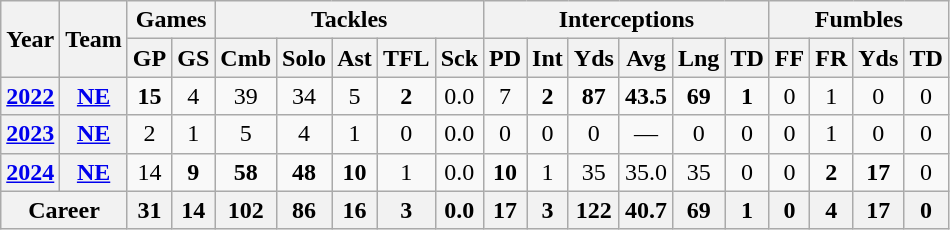<table class="wikitable" style="text-align:center;">
<tr>
<th rowspan="2">Year</th>
<th rowspan="2">Team</th>
<th colspan="2">Games</th>
<th colspan="5">Tackles</th>
<th colspan="6">Interceptions</th>
<th colspan="4">Fumbles</th>
</tr>
<tr>
<th>GP</th>
<th>GS</th>
<th>Cmb</th>
<th>Solo</th>
<th>Ast</th>
<th>TFL</th>
<th>Sck</th>
<th>PD</th>
<th>Int</th>
<th>Yds</th>
<th>Avg</th>
<th>Lng</th>
<th>TD</th>
<th>FF</th>
<th>FR</th>
<th>Yds</th>
<th>TD</th>
</tr>
<tr>
<th><a href='#'>2022</a></th>
<th><a href='#'>NE</a></th>
<td><strong>15</strong></td>
<td>4</td>
<td>39</td>
<td>34</td>
<td>5</td>
<td><strong>2</strong></td>
<td>0.0</td>
<td>7</td>
<td><strong>2</strong></td>
<td><strong>87</strong></td>
<td><strong>43.5</strong></td>
<td><strong>69</strong></td>
<td><strong>1</strong></td>
<td>0</td>
<td>1</td>
<td>0</td>
<td>0</td>
</tr>
<tr>
<th><a href='#'>2023</a></th>
<th><a href='#'>NE</a></th>
<td>2</td>
<td>1</td>
<td>5</td>
<td>4</td>
<td>1</td>
<td>0</td>
<td>0.0</td>
<td>0</td>
<td>0</td>
<td>0</td>
<td>—</td>
<td>0</td>
<td>0</td>
<td>0</td>
<td>1</td>
<td>0</td>
<td>0</td>
</tr>
<tr>
<th><a href='#'>2024</a></th>
<th><a href='#'>NE</a></th>
<td>14</td>
<td><strong>9</strong></td>
<td><strong>58</strong></td>
<td><strong>48</strong></td>
<td><strong>10</strong></td>
<td>1</td>
<td>0.0</td>
<td><strong>10</strong></td>
<td>1</td>
<td>35</td>
<td>35.0</td>
<td>35</td>
<td>0</td>
<td>0</td>
<td><strong>2</strong></td>
<td><strong>17</strong></td>
<td>0</td>
</tr>
<tr>
<th colspan="2">Career</th>
<th>31</th>
<th>14</th>
<th>102</th>
<th>86</th>
<th>16</th>
<th>3</th>
<th>0.0</th>
<th>17</th>
<th>3</th>
<th>122</th>
<th>40.7</th>
<th>69</th>
<th>1</th>
<th>0</th>
<th>4</th>
<th>17</th>
<th>0</th>
</tr>
</table>
